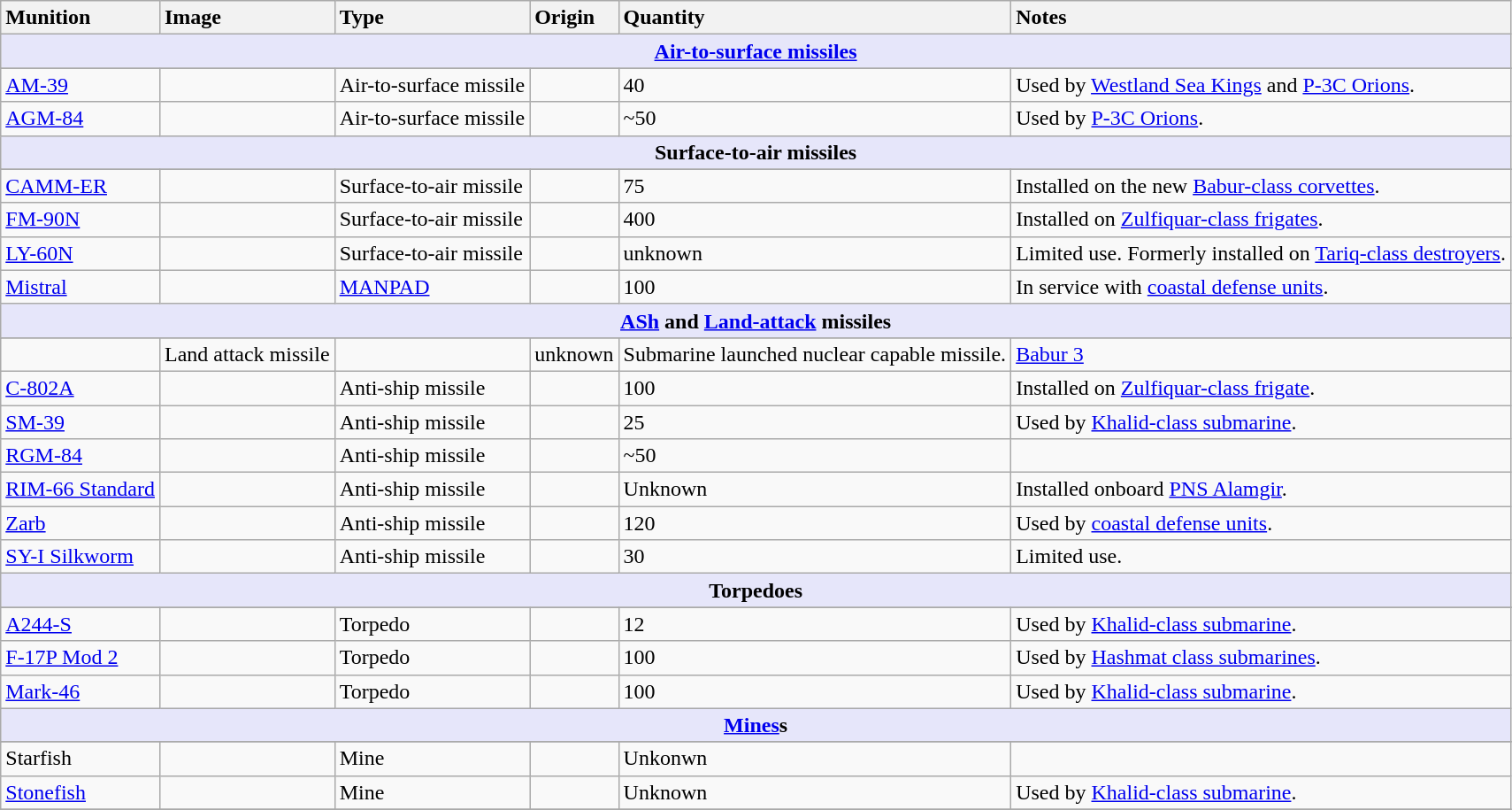<table class="wikitable">
<tr>
<th style="text-align: left;">Munition</th>
<th style="text-align: left;">Image</th>
<th style="text-align: left;">Type</th>
<th style="text-align: left;">Origin</th>
<th style="text-align: left;">Quantity</th>
<th style="text-align: left;">Notes</th>
</tr>
<tr>
<th style="align: center; background: lavender;" colspan="7"><a href='#'>Air-to-surface missiles</a></th>
</tr>
<tr --->
</tr>
<tr>
<td><a href='#'>AM-39</a></td>
<td></td>
<td>Air-to-surface missile</td>
<td></td>
<td>40 </td>
<td>Used by <a href='#'>Westland Sea Kings</a> and <a href='#'>P-3C Orions</a>. </td>
</tr>
<tr>
<td><a href='#'>AGM-84</a></td>
<td></td>
<td>Air-to-surface missile</td>
<td></td>
<td>~50</td>
<td>Used by <a href='#'>P-3C Orions</a>. </td>
</tr>
<tr>
<th style="align: center; background: lavender;" colspan="7">Surface-to-air missiles</th>
</tr>
<tr --->
</tr>
<tr>
<td><a href='#'>CAMM-ER</a></td>
<td></td>
<td>Surface-to-air missile</td>
<td><br></td>
<td>75</td>
<td>Installed on the new <a href='#'>Babur-class corvettes</a>. </td>
</tr>
<tr>
<td><a href='#'>FM-90N</a></td>
<td></td>
<td>Surface-to-air missile</td>
<td></td>
<td>400</td>
<td>Installed on <a href='#'>Zulfiquar-class frigates</a>.</td>
</tr>
<tr>
<td><a href='#'>LY-60N</a></td>
<td></td>
<td>Surface-to-air missile</td>
<td></td>
<td>unknown</td>
<td>Limited use. Formerly installed on <a href='#'>Tariq-class destroyers</a>. </td>
</tr>
<tr>
<td><a href='#'>Mistral</a></td>
<td></td>
<td><a href='#'>MANPAD</a></td>
<td></td>
<td>100</td>
<td>In service with <a href='#'>coastal defense units</a>. </td>
</tr>
<tr>
<th style="align: center; background: lavender;" colspan="7"><a href='#'>ASh</a> and <a href='#'>Land-attack</a> missiles</th>
</tr>
<tr --->
</tr>
<tr | >
<td></td>
<td>Land attack missile</td>
<td></td>
<td>unknown</td>
<td>Submarine launched nuclear capable missile. </td>
<td><a href='#'>Babur 3</a></td>
</tr>
<tr>
<td><a href='#'>C-802A</a></td>
<td></td>
<td>Anti-ship missile</td>
<td></td>
<td>100</td>
<td>Installed on <a href='#'>Zulfiquar-class frigate</a>. </td>
</tr>
<tr>
<td><a href='#'>SM-39</a></td>
<td></td>
<td>Anti-ship missile</td>
<td></td>
<td>25</td>
<td>Used by <a href='#'>Khalid-class submarine</a>. </td>
</tr>
<tr>
<td><a href='#'>RGM-84</a></td>
<td></td>
<td>Anti-ship missile</td>
<td></td>
<td>~50</td>
<td></td>
</tr>
<tr>
<td><a href='#'>RIM-66 Standard</a></td>
<td></td>
<td>Anti-ship missile</td>
<td></td>
<td>Unknown</td>
<td>Installed onboard <a href='#'>PNS Alamgir</a>.</td>
</tr>
<tr>
<td><a href='#'>Zarb</a></td>
<td></td>
<td>Anti-ship missile</td>
<td><br></td>
<td>120</td>
<td>Used by <a href='#'>coastal defense units</a>. </td>
</tr>
<tr>
<td><a href='#'>SY-I Silkworm</a></td>
<td></td>
<td>Anti-ship missile</td>
<td></td>
<td>30</td>
<td>Limited use. </td>
</tr>
<tr>
<th style="align: center; background: lavender;" colspan="7">Torpedoes</th>
</tr>
<tr --->
</tr>
<tr>
<td><a href='#'>A244-S</a></td>
<td></td>
<td>Torpedo</td>
<td></td>
<td>12</td>
<td>Used by <a href='#'>Khalid-class submarine</a>.</td>
</tr>
<tr>
<td><a href='#'>F-17P Mod 2</a></td>
<td></td>
<td>Torpedo</td>
<td></td>
<td>100</td>
<td>Used by <a href='#'>Hashmat class submarines</a>.</td>
</tr>
<tr>
<td><a href='#'>Mark-46</a></td>
<td></td>
<td>Torpedo</td>
<td></td>
<td>100</td>
<td>Used by <a href='#'>Khalid-class submarine</a>.</td>
</tr>
<tr>
<th style="align: center; background: lavender;" colspan="7"><a href='#'>Mines</a>s</th>
</tr>
<tr --->
</tr>
<tr>
<td>Starfish</td>
<td></td>
<td>Mine</td>
<td></td>
<td>Unkonwn</td>
<td></td>
</tr>
<tr>
<td><a href='#'>Stonefish</a></td>
<td></td>
<td>Mine</td>
<td></td>
<td>Unknown</td>
<td>Used by <a href='#'>Khalid-class submarine</a>.</td>
</tr>
<tr>
</tr>
</table>
